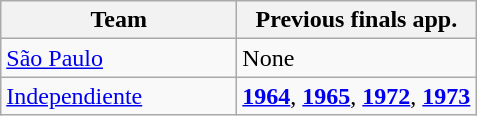<table class="wikitable">
<tr>
<th width=150px>Team</th>
<th>Previous finals app.</th>
</tr>
<tr>
<td> <a href='#'>São Paulo</a></td>
<td>None</td>
</tr>
<tr>
<td> <a href='#'>Independiente</a></td>
<td><strong><a href='#'>1964</a></strong>, <strong><a href='#'>1965</a></strong>, <strong><a href='#'>1972</a></strong>, <strong><a href='#'>1973</a></strong></td>
</tr>
</table>
